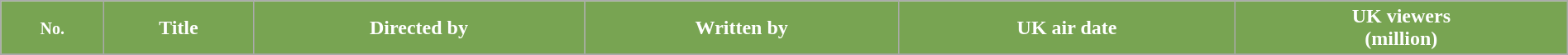<table class="wikitable plainrowheaders" style="width: 100%; margin-right: 0;">
<tr>
<th style="background: #78A452; color: #ffffff;"><small>No.</small></th>
<th style="background: #78A452; color: #ffffff;">Title</th>
<th style="background: #78A452; color: #ffffff;">Directed by</th>
<th style="background: #78A452; color: #ffffff;">Written by</th>
<th style="background: #78A452; color: #ffffff;">UK air date</th>
<th style="background: #78A452; color: #ffffff;">UK viewers<br>(million)</th>
</tr>
<tr>
</tr>
</table>
